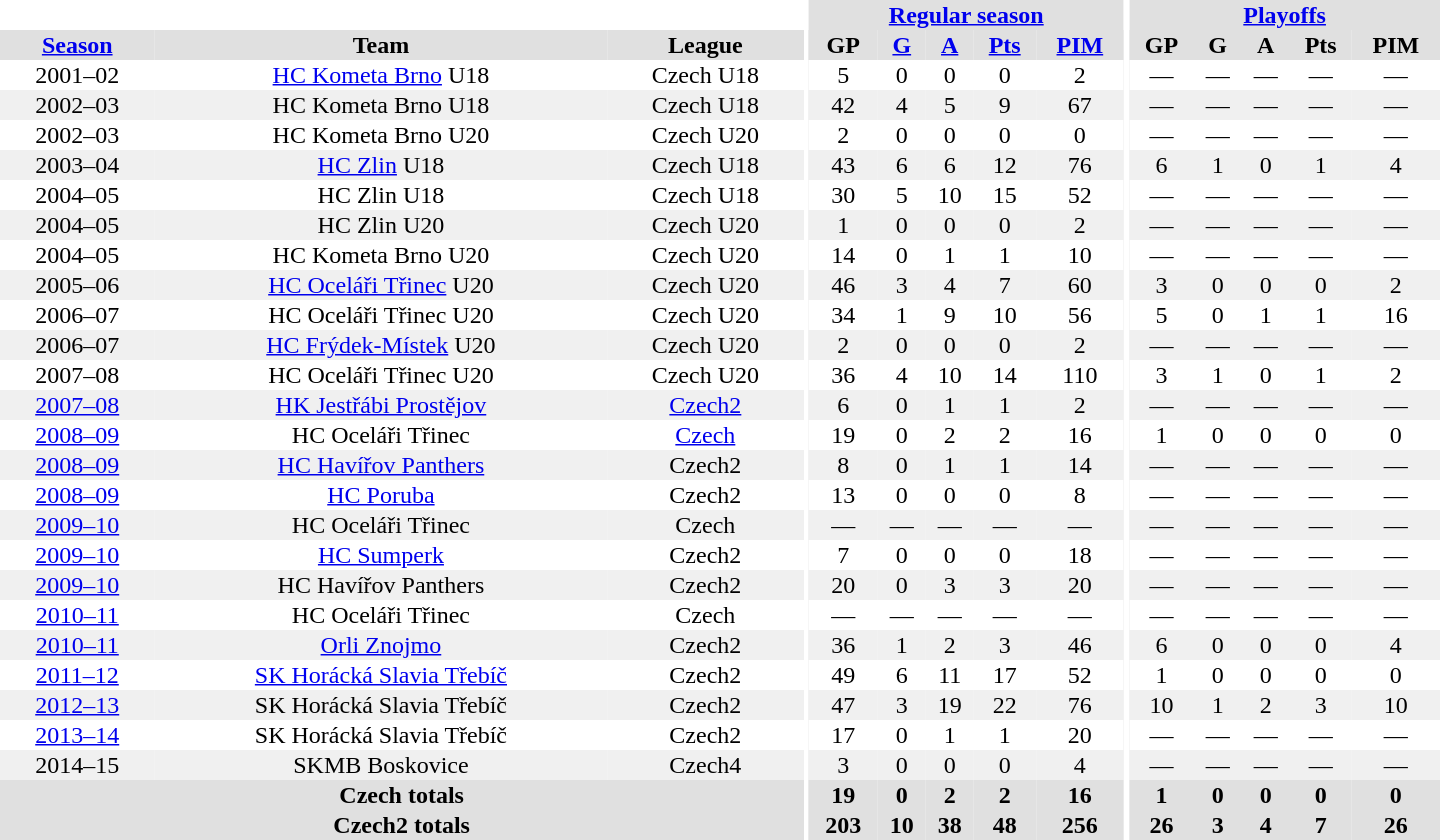<table border="0" cellpadding="1" cellspacing="0" style="text-align:center; width:60em">
<tr bgcolor="#e0e0e0">
<th colspan="3" bgcolor="#ffffff"></th>
<th rowspan="99" bgcolor="#ffffff"></th>
<th colspan="5"><a href='#'>Regular season</a></th>
<th rowspan="99" bgcolor="#ffffff"></th>
<th colspan="5"><a href='#'>Playoffs</a></th>
</tr>
<tr bgcolor="#e0e0e0">
<th><a href='#'>Season</a></th>
<th>Team</th>
<th>League</th>
<th>GP</th>
<th><a href='#'>G</a></th>
<th><a href='#'>A</a></th>
<th><a href='#'>Pts</a></th>
<th><a href='#'>PIM</a></th>
<th>GP</th>
<th>G</th>
<th>A</th>
<th>Pts</th>
<th>PIM</th>
</tr>
<tr>
<td>2001–02</td>
<td><a href='#'>HC Kometa Brno</a> U18</td>
<td>Czech U18</td>
<td>5</td>
<td>0</td>
<td>0</td>
<td>0</td>
<td>2</td>
<td>—</td>
<td>—</td>
<td>—</td>
<td>—</td>
<td>—</td>
</tr>
<tr bgcolor="#f0f0f0">
<td>2002–03</td>
<td>HC Kometa Brno U18</td>
<td>Czech U18</td>
<td>42</td>
<td>4</td>
<td>5</td>
<td>9</td>
<td>67</td>
<td>—</td>
<td>—</td>
<td>—</td>
<td>—</td>
<td>—</td>
</tr>
<tr>
<td>2002–03</td>
<td>HC Kometa Brno U20</td>
<td>Czech U20</td>
<td>2</td>
<td>0</td>
<td>0</td>
<td>0</td>
<td>0</td>
<td>—</td>
<td>—</td>
<td>—</td>
<td>—</td>
<td>—</td>
</tr>
<tr bgcolor="#f0f0f0">
<td>2003–04</td>
<td><a href='#'>HC Zlin</a> U18</td>
<td>Czech U18</td>
<td>43</td>
<td>6</td>
<td>6</td>
<td>12</td>
<td>76</td>
<td>6</td>
<td>1</td>
<td>0</td>
<td>1</td>
<td>4</td>
</tr>
<tr>
<td>2004–05</td>
<td>HC Zlin U18</td>
<td>Czech U18</td>
<td>30</td>
<td>5</td>
<td>10</td>
<td>15</td>
<td>52</td>
<td>—</td>
<td>—</td>
<td>—</td>
<td>—</td>
<td>—</td>
</tr>
<tr bgcolor="#f0f0f0">
<td>2004–05</td>
<td>HC Zlin U20</td>
<td>Czech U20</td>
<td>1</td>
<td>0</td>
<td>0</td>
<td>0</td>
<td>2</td>
<td>—</td>
<td>—</td>
<td>—</td>
<td>—</td>
<td>—</td>
</tr>
<tr>
<td>2004–05</td>
<td>HC Kometa Brno U20</td>
<td>Czech U20</td>
<td>14</td>
<td>0</td>
<td>1</td>
<td>1</td>
<td>10</td>
<td>—</td>
<td>—</td>
<td>—</td>
<td>—</td>
<td>—</td>
</tr>
<tr bgcolor="#f0f0f0">
<td>2005–06</td>
<td><a href='#'>HC Oceláři Třinec</a> U20</td>
<td>Czech U20</td>
<td>46</td>
<td>3</td>
<td>4</td>
<td>7</td>
<td>60</td>
<td>3</td>
<td>0</td>
<td>0</td>
<td>0</td>
<td>2</td>
</tr>
<tr>
<td>2006–07</td>
<td>HC Oceláři Třinec U20</td>
<td>Czech U20</td>
<td>34</td>
<td>1</td>
<td>9</td>
<td>10</td>
<td>56</td>
<td>5</td>
<td>0</td>
<td>1</td>
<td>1</td>
<td>16</td>
</tr>
<tr bgcolor="#f0f0f0">
<td>2006–07</td>
<td><a href='#'>HC Frýdek-Místek</a> U20</td>
<td>Czech U20</td>
<td>2</td>
<td>0</td>
<td>0</td>
<td>0</td>
<td>2</td>
<td>—</td>
<td>—</td>
<td>—</td>
<td>—</td>
<td>—</td>
</tr>
<tr>
<td>2007–08</td>
<td>HC Oceláři Třinec U20</td>
<td>Czech U20</td>
<td>36</td>
<td>4</td>
<td>10</td>
<td>14</td>
<td>110</td>
<td>3</td>
<td>1</td>
<td>0</td>
<td>1</td>
<td>2</td>
</tr>
<tr bgcolor="#f0f0f0">
<td><a href='#'>2007–08</a></td>
<td><a href='#'>HK Jestřábi Prostějov</a></td>
<td><a href='#'>Czech2</a></td>
<td>6</td>
<td>0</td>
<td>1</td>
<td>1</td>
<td>2</td>
<td>—</td>
<td>—</td>
<td>—</td>
<td>—</td>
<td>—</td>
</tr>
<tr>
<td><a href='#'>2008–09</a></td>
<td>HC Oceláři Třinec</td>
<td><a href='#'>Czech</a></td>
<td>19</td>
<td>0</td>
<td>2</td>
<td>2</td>
<td>16</td>
<td>1</td>
<td>0</td>
<td>0</td>
<td>0</td>
<td>0</td>
</tr>
<tr bgcolor="#f0f0f0">
<td><a href='#'>2008–09</a></td>
<td><a href='#'>HC Havířov Panthers</a></td>
<td>Czech2</td>
<td>8</td>
<td>0</td>
<td>1</td>
<td>1</td>
<td>14</td>
<td>—</td>
<td>—</td>
<td>—</td>
<td>—</td>
<td>—</td>
</tr>
<tr>
<td><a href='#'>2008–09</a></td>
<td><a href='#'>HC Poruba</a></td>
<td>Czech2</td>
<td>13</td>
<td>0</td>
<td>0</td>
<td>0</td>
<td>8</td>
<td>—</td>
<td>—</td>
<td>—</td>
<td>—</td>
<td>—</td>
</tr>
<tr bgcolor="#f0f0f0">
<td><a href='#'>2009–10</a></td>
<td>HC Oceláři Třinec</td>
<td>Czech</td>
<td>—</td>
<td>—</td>
<td>—</td>
<td>—</td>
<td>—</td>
<td>—</td>
<td>—</td>
<td>—</td>
<td>—</td>
<td>—</td>
</tr>
<tr>
<td><a href='#'>2009–10</a></td>
<td><a href='#'>HC Sumperk</a></td>
<td>Czech2</td>
<td>7</td>
<td>0</td>
<td>0</td>
<td>0</td>
<td>18</td>
<td>—</td>
<td>—</td>
<td>—</td>
<td>—</td>
<td>—</td>
</tr>
<tr bgcolor="#f0f0f0">
<td><a href='#'>2009–10</a></td>
<td>HC Havířov Panthers</td>
<td>Czech2</td>
<td>20</td>
<td>0</td>
<td>3</td>
<td>3</td>
<td>20</td>
<td>—</td>
<td>—</td>
<td>—</td>
<td>—</td>
<td>—</td>
</tr>
<tr>
<td><a href='#'>2010–11</a></td>
<td>HC Oceláři Třinec</td>
<td>Czech</td>
<td>—</td>
<td>—</td>
<td>—</td>
<td>—</td>
<td>—</td>
<td>—</td>
<td>—</td>
<td>—</td>
<td>—</td>
<td>—</td>
</tr>
<tr bgcolor="#f0f0f0">
<td><a href='#'>2010–11</a></td>
<td><a href='#'>Orli Znojmo</a></td>
<td>Czech2</td>
<td>36</td>
<td>1</td>
<td>2</td>
<td>3</td>
<td>46</td>
<td>6</td>
<td>0</td>
<td>0</td>
<td>0</td>
<td>4</td>
</tr>
<tr>
<td><a href='#'>2011–12</a></td>
<td><a href='#'>SK Horácká Slavia Třebíč</a></td>
<td>Czech2</td>
<td>49</td>
<td>6</td>
<td>11</td>
<td>17</td>
<td>52</td>
<td>1</td>
<td>0</td>
<td>0</td>
<td>0</td>
<td>0</td>
</tr>
<tr bgcolor="#f0f0f0">
<td><a href='#'>2012–13</a></td>
<td>SK Horácká Slavia Třebíč</td>
<td>Czech2</td>
<td>47</td>
<td>3</td>
<td>19</td>
<td>22</td>
<td>76</td>
<td>10</td>
<td>1</td>
<td>2</td>
<td>3</td>
<td>10</td>
</tr>
<tr>
<td><a href='#'>2013–14</a></td>
<td>SK Horácká Slavia Třebíč</td>
<td>Czech2</td>
<td>17</td>
<td>0</td>
<td>1</td>
<td>1</td>
<td>20</td>
<td>—</td>
<td>—</td>
<td>—</td>
<td>—</td>
<td>—</td>
</tr>
<tr bgcolor="#f0f0f0">
<td>2014–15</td>
<td>SKMB Boskovice</td>
<td>Czech4</td>
<td>3</td>
<td>0</td>
<td>0</td>
<td>0</td>
<td>4</td>
<td>—</td>
<td>—</td>
<td>—</td>
<td>—</td>
<td>—</td>
</tr>
<tr>
</tr>
<tr ALIGN="center" bgcolor="#e0e0e0">
<th colspan="3">Czech totals</th>
<th ALIGN="center">19</th>
<th ALIGN="center">0</th>
<th ALIGN="center">2</th>
<th ALIGN="center">2</th>
<th ALIGN="center">16</th>
<th ALIGN="center">1</th>
<th ALIGN="center">0</th>
<th ALIGN="center">0</th>
<th ALIGN="center">0</th>
<th ALIGN="center">0</th>
</tr>
<tr>
</tr>
<tr ALIGN="center" bgcolor="#e0e0e0">
<th colspan="3">Czech2 totals</th>
<th ALIGN="center">203</th>
<th ALIGN="center">10</th>
<th ALIGN="center">38</th>
<th ALIGN="center">48</th>
<th ALIGN="center">256</th>
<th ALIGN="center">26</th>
<th ALIGN="center">3</th>
<th ALIGN="center">4</th>
<th ALIGN="center">7</th>
<th ALIGN="center">26</th>
</tr>
</table>
